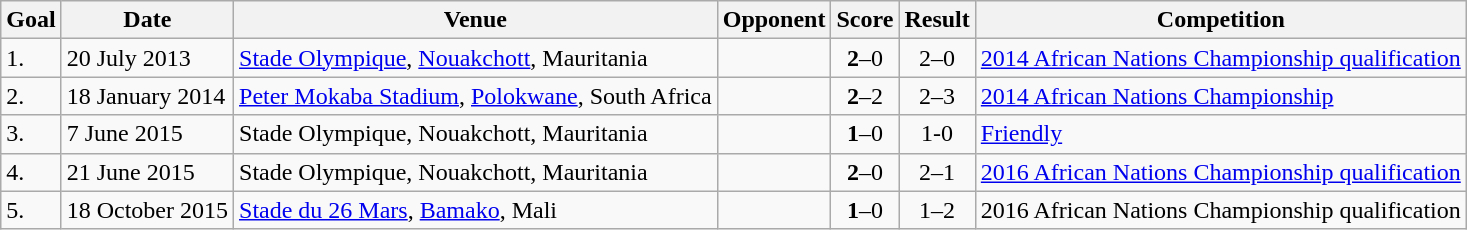<table class="wikitable plainrowheaders sortable">
<tr>
<th>Goal</th>
<th>Date</th>
<th>Venue</th>
<th>Opponent</th>
<th>Score</th>
<th>Result</th>
<th>Competition</th>
</tr>
<tr>
<td>1.</td>
<td>20 July 2013</td>
<td><a href='#'>Stade Olympique</a>, <a href='#'>Nouakchott</a>, Mauritania</td>
<td></td>
<td align=center><strong>2</strong>–0</td>
<td align=center>2–0</td>
<td><a href='#'>2014 African Nations Championship qualification</a></td>
</tr>
<tr>
<td>2.</td>
<td>18 January 2014</td>
<td><a href='#'>Peter Mokaba Stadium</a>, <a href='#'>Polokwane</a>, South Africa</td>
<td></td>
<td align=center><strong>2</strong>–2</td>
<td align=center>2–3</td>
<td><a href='#'>2014 African Nations Championship</a></td>
</tr>
<tr>
<td>3.</td>
<td>7 June 2015</td>
<td>Stade Olympique, Nouakchott, Mauritania</td>
<td></td>
<td align=center><strong>1</strong>–0</td>
<td align=center>1-0</td>
<td><a href='#'>Friendly</a></td>
</tr>
<tr>
<td>4.</td>
<td>21 June 2015</td>
<td>Stade Olympique, Nouakchott, Mauritania</td>
<td></td>
<td align=center><strong>2</strong>–0</td>
<td align=center>2–1</td>
<td><a href='#'>2016 African Nations Championship qualification</a></td>
</tr>
<tr>
<td>5.</td>
<td>18 October 2015</td>
<td><a href='#'>Stade du 26 Mars</a>, <a href='#'>Bamako</a>, Mali</td>
<td></td>
<td align=center><strong>1</strong>–0</td>
<td align=center>1–2</td>
<td>2016 African Nations Championship qualification</td>
</tr>
</table>
